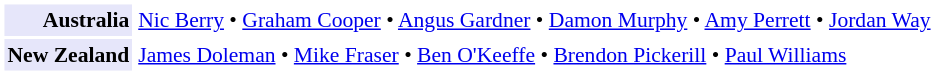<table cellpadding="2" style="border: 1px solid white; font-size:90%;">
<tr>
<td style="text-align:right;" bgcolor="lavender"><strong>Australia</strong></td>
<td style="text-align:left;"><a href='#'>Nic Berry</a> • <a href='#'>Graham Cooper</a> • <a href='#'>Angus Gardner</a> • <a href='#'>Damon Murphy</a> • <a href='#'>Amy Perrett</a> • <a href='#'>Jordan Way</a></td>
</tr>
<tr>
<td style="text-align:right;" bgcolor="lavender"><strong>New Zealand</strong></td>
<td style="text-align:left;"><a href='#'>James Doleman</a> • <a href='#'>Mike Fraser</a> • <a href='#'>Ben O'Keeffe</a> • <a href='#'>Brendon Pickerill</a> • <a href='#'>Paul Williams</a></td>
</tr>
</table>
